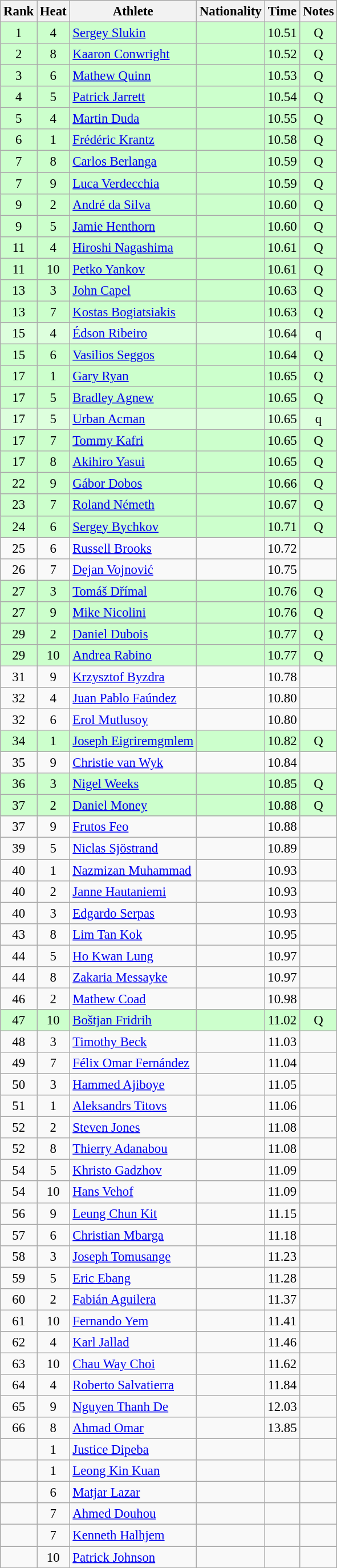<table class="wikitable sortable" style="text-align:center;font-size:95%">
<tr>
<th>Rank</th>
<th>Heat</th>
<th>Athlete</th>
<th>Nationality</th>
<th>Time</th>
<th>Notes</th>
</tr>
<tr bgcolor=ccffcc>
<td>1</td>
<td>4</td>
<td align="left"><a href='#'>Sergey Slukin</a></td>
<td align=left></td>
<td>10.51</td>
<td>Q</td>
</tr>
<tr bgcolor=ccffcc>
<td>2</td>
<td>8</td>
<td align="left"><a href='#'>Kaaron Conwright</a></td>
<td align=left></td>
<td>10.52</td>
<td>Q</td>
</tr>
<tr bgcolor=ccffcc>
<td>3</td>
<td>6</td>
<td align="left"><a href='#'>Mathew Quinn</a></td>
<td align=left></td>
<td>10.53</td>
<td>Q</td>
</tr>
<tr bgcolor=ccffcc>
<td>4</td>
<td>5</td>
<td align="left"><a href='#'>Patrick Jarrett</a></td>
<td align=left></td>
<td>10.54</td>
<td>Q</td>
</tr>
<tr bgcolor=ccffcc>
<td>5</td>
<td>4</td>
<td align="left"><a href='#'>Martin Duda</a></td>
<td align=left></td>
<td>10.55</td>
<td>Q</td>
</tr>
<tr bgcolor=ccffcc>
<td>6</td>
<td>1</td>
<td align="left"><a href='#'>Frédéric Krantz</a></td>
<td align=left></td>
<td>10.58</td>
<td>Q</td>
</tr>
<tr bgcolor=ccffcc>
<td>7</td>
<td>8</td>
<td align="left"><a href='#'>Carlos Berlanga</a></td>
<td align=left></td>
<td>10.59</td>
<td>Q</td>
</tr>
<tr bgcolor=ccffcc>
<td>7</td>
<td>9</td>
<td align="left"><a href='#'>Luca Verdecchia</a></td>
<td align=left></td>
<td>10.59</td>
<td>Q</td>
</tr>
<tr bgcolor=ccffcc>
<td>9</td>
<td>2</td>
<td align="left"><a href='#'>André da Silva</a></td>
<td align=left></td>
<td>10.60</td>
<td>Q</td>
</tr>
<tr bgcolor=ccffcc>
<td>9</td>
<td>5</td>
<td align="left"><a href='#'>Jamie Henthorn</a></td>
<td align=left></td>
<td>10.60</td>
<td>Q</td>
</tr>
<tr bgcolor=ccffcc>
<td>11</td>
<td>4</td>
<td align="left"><a href='#'>Hiroshi Nagashima</a></td>
<td align=left></td>
<td>10.61</td>
<td>Q</td>
</tr>
<tr bgcolor=ccffcc>
<td>11</td>
<td>10</td>
<td align="left"><a href='#'>Petko Yankov</a></td>
<td align=left></td>
<td>10.61</td>
<td>Q</td>
</tr>
<tr bgcolor=ccffcc>
<td>13</td>
<td>3</td>
<td align="left"><a href='#'>John Capel</a></td>
<td align=left></td>
<td>10.63</td>
<td>Q</td>
</tr>
<tr bgcolor=ccffcc>
<td>13</td>
<td>7</td>
<td align="left"><a href='#'>Kostas Bogiatsiakis</a></td>
<td align=left></td>
<td>10.63</td>
<td>Q</td>
</tr>
<tr bgcolor=ddffdd>
<td>15</td>
<td>4</td>
<td align="left"><a href='#'>Édson Ribeiro</a></td>
<td align=left></td>
<td>10.64</td>
<td>q</td>
</tr>
<tr bgcolor=ccffcc>
<td>15</td>
<td>6</td>
<td align="left"><a href='#'>Vasilios Seggos</a></td>
<td align=left></td>
<td>10.64</td>
<td>Q</td>
</tr>
<tr bgcolor=ccffcc>
<td>17</td>
<td>1</td>
<td align="left"><a href='#'>Gary Ryan</a></td>
<td align=left></td>
<td>10.65</td>
<td>Q</td>
</tr>
<tr bgcolor=ccffcc>
<td>17</td>
<td>5</td>
<td align="left"><a href='#'>Bradley Agnew</a></td>
<td align=left></td>
<td>10.65</td>
<td>Q</td>
</tr>
<tr bgcolor=ddffdd>
<td>17</td>
<td>5</td>
<td align="left"><a href='#'>Urban Acman</a></td>
<td align=left></td>
<td>10.65</td>
<td>q</td>
</tr>
<tr bgcolor=ccffcc>
<td>17</td>
<td>7</td>
<td align="left"><a href='#'>Tommy Kafri</a></td>
<td align=left></td>
<td>10.65</td>
<td>Q</td>
</tr>
<tr bgcolor=ccffcc>
<td>17</td>
<td>8</td>
<td align="left"><a href='#'>Akihiro Yasui</a></td>
<td align=left></td>
<td>10.65</td>
<td>Q</td>
</tr>
<tr bgcolor=ccffcc>
<td>22</td>
<td>9</td>
<td align="left"><a href='#'>Gábor Dobos</a></td>
<td align=left></td>
<td>10.66</td>
<td>Q</td>
</tr>
<tr bgcolor=ccffcc>
<td>23</td>
<td>7</td>
<td align="left"><a href='#'>Roland Németh</a></td>
<td align=left></td>
<td>10.67</td>
<td>Q</td>
</tr>
<tr bgcolor=ccffcc>
<td>24</td>
<td>6</td>
<td align="left"><a href='#'>Sergey Bychkov</a></td>
<td align=left></td>
<td>10.71</td>
<td>Q</td>
</tr>
<tr>
<td>25</td>
<td>6</td>
<td align="left"><a href='#'>Russell Brooks</a></td>
<td align=left></td>
<td>10.72</td>
<td></td>
</tr>
<tr>
<td>26</td>
<td>7</td>
<td align="left"><a href='#'>Dejan Vojnović</a></td>
<td align=left></td>
<td>10.75</td>
<td></td>
</tr>
<tr bgcolor=ccffcc>
<td>27</td>
<td>3</td>
<td align="left"><a href='#'>Tomáš Dřímal</a></td>
<td align=left></td>
<td>10.76</td>
<td>Q</td>
</tr>
<tr bgcolor=ccffcc>
<td>27</td>
<td>9</td>
<td align="left"><a href='#'>Mike Nicolini</a></td>
<td align=left></td>
<td>10.76</td>
<td>Q</td>
</tr>
<tr bgcolor=ccffcc>
<td>29</td>
<td>2</td>
<td align="left"><a href='#'>Daniel Dubois</a></td>
<td align=left></td>
<td>10.77</td>
<td>Q</td>
</tr>
<tr bgcolor=ccffcc>
<td>29</td>
<td>10</td>
<td align="left"><a href='#'>Andrea Rabino</a></td>
<td align=left></td>
<td>10.77</td>
<td>Q</td>
</tr>
<tr>
<td>31</td>
<td>9</td>
<td align="left"><a href='#'>Krzysztof Byzdra</a></td>
<td align=left></td>
<td>10.78</td>
<td></td>
</tr>
<tr>
<td>32</td>
<td>4</td>
<td align="left"><a href='#'>Juan Pablo Faúndez</a></td>
<td align=left></td>
<td>10.80</td>
<td></td>
</tr>
<tr>
<td>32</td>
<td>6</td>
<td align="left"><a href='#'>Erol Mutlusoy</a></td>
<td align=left></td>
<td>10.80</td>
<td></td>
</tr>
<tr bgcolor=ccffcc>
<td>34</td>
<td>1</td>
<td align="left"><a href='#'>Joseph Eigriremgmlem</a></td>
<td align=left></td>
<td>10.82</td>
<td>Q</td>
</tr>
<tr>
<td>35</td>
<td>9</td>
<td align="left"><a href='#'>Christie van Wyk</a></td>
<td align=left></td>
<td>10.84</td>
<td></td>
</tr>
<tr bgcolor=ccffcc>
<td>36</td>
<td>3</td>
<td align="left"><a href='#'>Nigel Weeks</a></td>
<td align=left></td>
<td>10.85</td>
<td>Q</td>
</tr>
<tr bgcolor=ccffcc>
<td>37</td>
<td>2</td>
<td align="left"><a href='#'>Daniel Money</a></td>
<td align=left></td>
<td>10.88</td>
<td>Q</td>
</tr>
<tr>
<td>37</td>
<td>9</td>
<td align="left"><a href='#'>Frutos Feo</a></td>
<td align=left></td>
<td>10.88</td>
<td></td>
</tr>
<tr>
<td>39</td>
<td>5</td>
<td align="left"><a href='#'>Niclas Sjöstrand</a></td>
<td align=left></td>
<td>10.89</td>
<td></td>
</tr>
<tr>
<td>40</td>
<td>1</td>
<td align="left"><a href='#'>Nazmizan Muhammad</a></td>
<td align=left></td>
<td>10.93</td>
<td></td>
</tr>
<tr>
<td>40</td>
<td>2</td>
<td align="left"><a href='#'>Janne Hautaniemi</a></td>
<td align=left></td>
<td>10.93</td>
<td></td>
</tr>
<tr>
<td>40</td>
<td>3</td>
<td align="left"><a href='#'>Edgardo Serpas</a></td>
<td align=left></td>
<td>10.93</td>
<td></td>
</tr>
<tr>
<td>43</td>
<td>8</td>
<td align="left"><a href='#'>Lim Tan Kok</a></td>
<td align=left></td>
<td>10.95</td>
<td></td>
</tr>
<tr>
<td>44</td>
<td>5</td>
<td align="left"><a href='#'>Ho Kwan Lung</a></td>
<td align=left></td>
<td>10.97</td>
<td></td>
</tr>
<tr>
<td>44</td>
<td>8</td>
<td align="left"><a href='#'>Zakaria Messayke</a></td>
<td align=left></td>
<td>10.97</td>
<td></td>
</tr>
<tr>
<td>46</td>
<td>2</td>
<td align="left"><a href='#'>Mathew Coad</a></td>
<td align=left></td>
<td>10.98</td>
<td></td>
</tr>
<tr bgcolor=ccffcc>
<td>47</td>
<td>10</td>
<td align="left"><a href='#'>Boštjan Fridrih</a></td>
<td align=left></td>
<td>11.02</td>
<td>Q</td>
</tr>
<tr>
<td>48</td>
<td>3</td>
<td align="left"><a href='#'>Timothy Beck</a></td>
<td align=left></td>
<td>11.03</td>
<td></td>
</tr>
<tr>
<td>49</td>
<td>7</td>
<td align="left"><a href='#'>Félix Omar Fernández</a></td>
<td align=left></td>
<td>11.04</td>
<td></td>
</tr>
<tr>
<td>50</td>
<td>3</td>
<td align="left"><a href='#'>Hammed Ajiboye</a></td>
<td align=left></td>
<td>11.05</td>
<td></td>
</tr>
<tr>
<td>51</td>
<td>1</td>
<td align="left"><a href='#'>Aleksandrs Titovs</a></td>
<td align=left></td>
<td>11.06</td>
<td></td>
</tr>
<tr>
<td>52</td>
<td>2</td>
<td align="left"><a href='#'>Steven Jones</a></td>
<td align=left></td>
<td>11.08</td>
<td></td>
</tr>
<tr>
<td>52</td>
<td>8</td>
<td align="left"><a href='#'>Thierry Adanabou</a></td>
<td align=left></td>
<td>11.08</td>
<td></td>
</tr>
<tr>
<td>54</td>
<td>5</td>
<td align="left"><a href='#'>Khristo Gadzhov</a></td>
<td align=left></td>
<td>11.09</td>
<td></td>
</tr>
<tr>
<td>54</td>
<td>10</td>
<td align="left"><a href='#'>Hans Vehof</a></td>
<td align=left></td>
<td>11.09</td>
<td></td>
</tr>
<tr>
<td>56</td>
<td>9</td>
<td align="left"><a href='#'>Leung Chun Kit</a></td>
<td align=left></td>
<td>11.15</td>
<td></td>
</tr>
<tr>
<td>57</td>
<td>6</td>
<td align="left"><a href='#'>Christian Mbarga</a></td>
<td align=left></td>
<td>11.18</td>
<td></td>
</tr>
<tr>
<td>58</td>
<td>3</td>
<td align="left"><a href='#'>Joseph Tomusange</a></td>
<td align=left></td>
<td>11.23</td>
<td></td>
</tr>
<tr>
<td>59</td>
<td>5</td>
<td align="left"><a href='#'>Eric Ebang</a></td>
<td align=left></td>
<td>11.28</td>
<td></td>
</tr>
<tr>
<td>60</td>
<td>2</td>
<td align="left"><a href='#'>Fabián Aguilera</a></td>
<td align=left></td>
<td>11.37</td>
<td></td>
</tr>
<tr>
<td>61</td>
<td>10</td>
<td align="left"><a href='#'>Fernando Yem</a></td>
<td align=left></td>
<td>11.41</td>
<td></td>
</tr>
<tr>
<td>62</td>
<td>4</td>
<td align="left"><a href='#'>Karl Jallad</a></td>
<td align=left></td>
<td>11.46</td>
<td></td>
</tr>
<tr>
<td>63</td>
<td>10</td>
<td align="left"><a href='#'>Chau Way Choi</a></td>
<td align=left></td>
<td>11.62</td>
<td></td>
</tr>
<tr>
<td>64</td>
<td>4</td>
<td align="left"><a href='#'>Roberto Salvatierra</a></td>
<td align=left></td>
<td>11.84</td>
<td></td>
</tr>
<tr>
<td>65</td>
<td>9</td>
<td align="left"><a href='#'>Nguyen Thanh De</a></td>
<td align=left></td>
<td>12.03</td>
<td></td>
</tr>
<tr>
<td>66</td>
<td>8</td>
<td align="left"><a href='#'>Ahmad Omar</a></td>
<td align=left></td>
<td>13.85</td>
<td></td>
</tr>
<tr>
<td></td>
<td>1</td>
<td align="left"><a href='#'>Justice Dipeba</a></td>
<td align=left></td>
<td></td>
<td></td>
</tr>
<tr>
<td></td>
<td>1</td>
<td align="left"><a href='#'>Leong Kin Kuan</a></td>
<td align=left></td>
<td></td>
<td></td>
</tr>
<tr>
<td></td>
<td>6</td>
<td align="left"><a href='#'>Matjar Lazar</a></td>
<td align=left></td>
<td></td>
<td></td>
</tr>
<tr>
<td></td>
<td>7</td>
<td align="left"><a href='#'>Ahmed Douhou</a></td>
<td align=left></td>
<td></td>
<td></td>
</tr>
<tr>
<td></td>
<td>7</td>
<td align="left"><a href='#'>Kenneth Halhjem</a></td>
<td align=left></td>
<td></td>
<td></td>
</tr>
<tr>
<td></td>
<td>10</td>
<td align="left"><a href='#'>Patrick Johnson</a></td>
<td align=left></td>
<td></td>
<td></td>
</tr>
</table>
